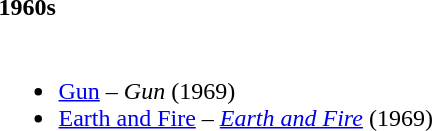<table class="collapsible collapsed" border="0" style="width:50%">
<tr>
<th style="width:50em; text-align:left"><strong>1960s</strong></th>
<th></th>
</tr>
<tr>
<td><br><ul><li><a href='#'>Gun</a> – <em>Gun</em> (1969)</li><li><a href='#'>Earth and Fire</a> – <em><a href='#'>Earth and Fire</a></em> (1969)</li></ul></td>
</tr>
</table>
